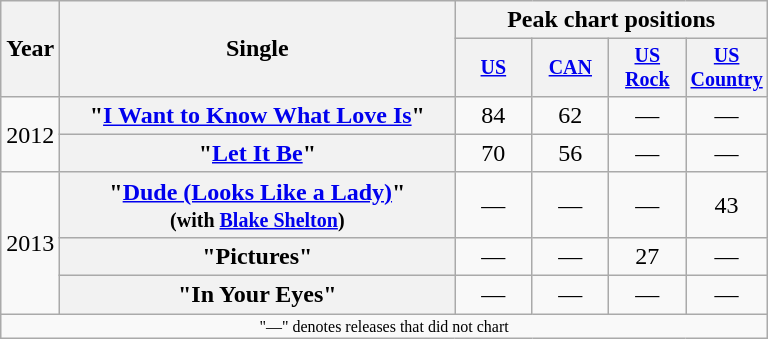<table class="wikitable plainrowheaders" style="text-align:center;">
<tr>
<th rowspan="2">Year</th>
<th rowspan="2" style="width:16em;">Single</th>
<th colspan="4">Peak chart positions</th>
</tr>
<tr style="font-size:smaller;">
<th style="width:45px;"><a href='#'>US</a></th>
<th style="width:45px;"><a href='#'>CAN</a></th>
<th style="width:45px;"><a href='#'>US Rock</a></th>
<th style="width:45px;"><a href='#'>US Country</a></th>
</tr>
<tr>
<td rowspan="2">2012</td>
<th scope="row">"<a href='#'>I Want to Know What Love Is</a>"</th>
<td>84</td>
<td>62</td>
<td>—</td>
<td>—</td>
</tr>
<tr>
<th scope="row">"<a href='#'>Let It Be</a>"</th>
<td>70</td>
<td>56</td>
<td>—</td>
<td>—</td>
</tr>
<tr>
<td rowspan="3">2013</td>
<th scope="row">"<a href='#'>Dude (Looks Like a Lady)</a>"<br><small>(with <a href='#'>Blake Shelton</a>)</small></th>
<td>—</td>
<td>—</td>
<td>—</td>
<td>43</td>
</tr>
<tr>
<th scope="row">"Pictures"</th>
<td>—</td>
<td>—</td>
<td>27</td>
<td>—</td>
</tr>
<tr>
<th scope="row">"In Your Eyes"</th>
<td>—</td>
<td>—</td>
<td>—</td>
<td>—</td>
</tr>
<tr>
<td colspan="6" style="font-size:8pt">"—" denotes releases that did not chart</td>
</tr>
</table>
